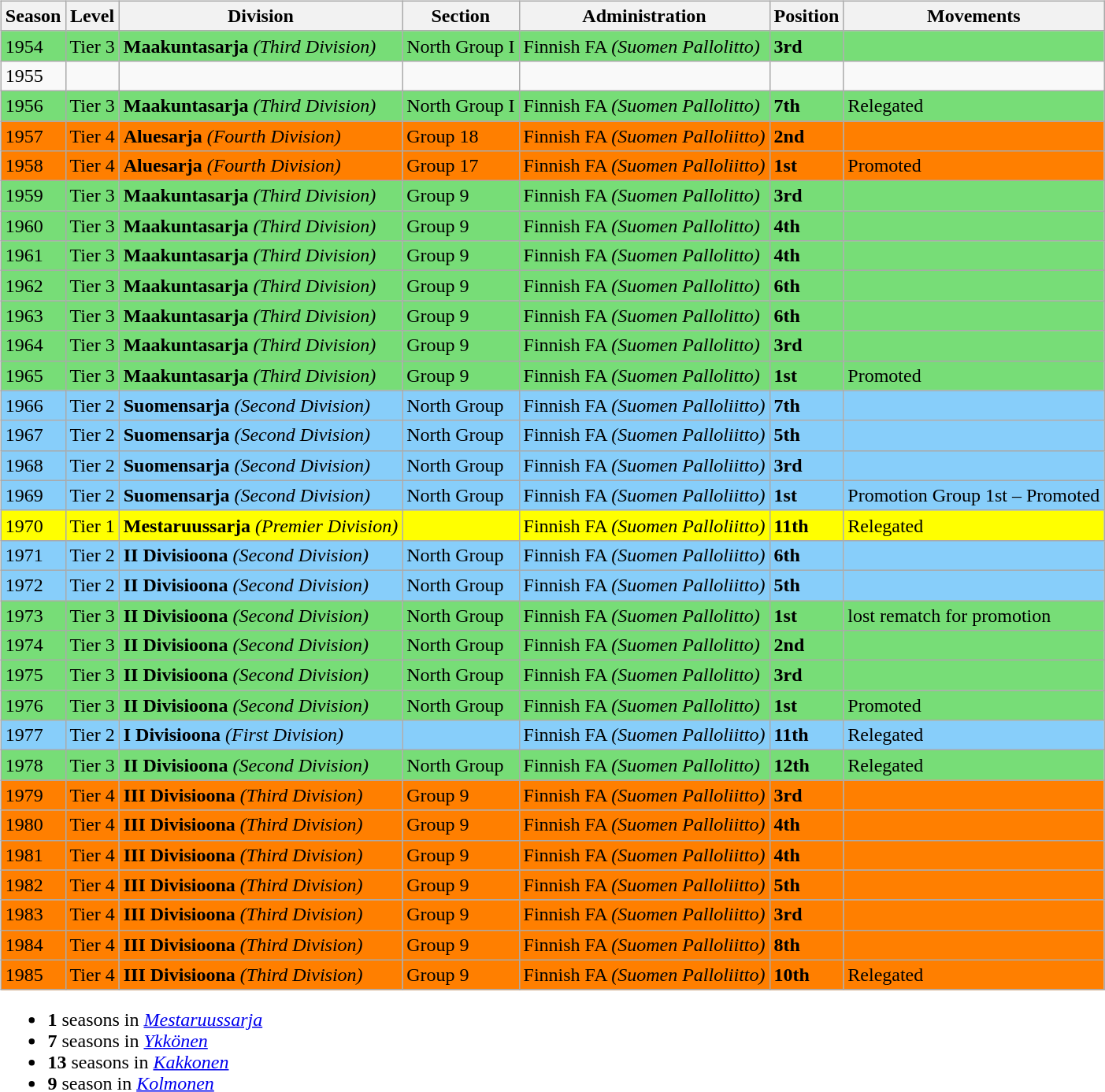<table>
<tr>
<td valign="top" width=0%><br><table class="wikitable">
<tr style="background:#f0f6fa;">
<th><strong>Season</strong></th>
<th><strong>Level</strong></th>
<th><strong>Division</strong></th>
<th><strong>Section</strong></th>
<th><strong>Administration</strong></th>
<th><strong>Position</strong></th>
<th><strong>Movements</strong></th>
</tr>
<tr>
<td style="background:#77DD77;">1954</td>
<td style="background:#77DD77;">Tier 3</td>
<td style="background:#77DD77;"><strong>Maakuntasarja</strong> <em>(Third Division)</em></td>
<td style="background:#77DD77;">North Group I</td>
<td style="background:#77DD77;">Finnish FA <em>(Suomen Pallolitto)</em></td>
<td style="background:#77DD77;"><strong>3rd</strong></td>
<td style="background:#77DD77;"></td>
</tr>
<tr>
<td style="background:;">1955</td>
<td style="background:;"></td>
<td style="background:;"></td>
<td style="background:;"></td>
<td style="background:;"></td>
<td style="background:;"></td>
<td style="background:;"></td>
</tr>
<tr>
<td style="background:#77DD77;">1956</td>
<td style="background:#77DD77;">Tier 3</td>
<td style="background:#77DD77;"><strong>Maakuntasarja</strong> <em>(Third Division)</em></td>
<td style="background:#77DD77;">North Group I</td>
<td style="background:#77DD77;">Finnish FA <em>(Suomen Pallolitto)</em></td>
<td style="background:#77DD77;"><strong>7th</strong></td>
<td style="background:#77DD77;">Relegated</td>
</tr>
<tr>
<td style="background:#FF7F00;">1957</td>
<td style="background:#FF7F00;">Tier 4</td>
<td style="background:#FF7F00;"><strong>Aluesarja</strong> <em>(Fourth Division)</em></td>
<td style="background:#FF7F00;">Group 18</td>
<td style="background:#FF7F00;">Finnish FA <em>(Suomen Palloliitto)</em></td>
<td style="background:#FF7F00;"><strong>2nd</strong></td>
<td style="background:#FF7F00;"></td>
</tr>
<tr>
<td style="background:#FF7F00;">1958</td>
<td style="background:#FF7F00;">Tier 4</td>
<td style="background:#FF7F00;"><strong>Aluesarja</strong> <em>(Fourth Division)</em></td>
<td style="background:#FF7F00;">Group 17</td>
<td style="background:#FF7F00;">Finnish FA <em>(Suomen Palloliitto)</em></td>
<td style="background:#FF7F00;"><strong>1st</strong></td>
<td style="background:#FF7F00;">Promoted</td>
</tr>
<tr>
<td style="background:#77DD77;">1959</td>
<td style="background:#77DD77;">Tier 3</td>
<td style="background:#77DD77;"><strong>Maakuntasarja</strong> <em>(Third Division)</em></td>
<td style="background:#77DD77;">Group 9</td>
<td style="background:#77DD77;">Finnish FA <em>(Suomen Pallolitto)</em></td>
<td style="background:#77DD77;"><strong>3rd</strong></td>
<td style="background:#77DD77;"></td>
</tr>
<tr>
<td style="background:#77DD77;">1960</td>
<td style="background:#77DD77;">Tier 3</td>
<td style="background:#77DD77;"><strong>Maakuntasarja</strong> <em>(Third Division)</em></td>
<td style="background:#77DD77;">Group 9</td>
<td style="background:#77DD77;">Finnish FA <em>(Suomen Pallolitto)</em></td>
<td style="background:#77DD77;"><strong>4th</strong></td>
<td style="background:#77DD77;"></td>
</tr>
<tr>
<td style="background:#77DD77;">1961</td>
<td style="background:#77DD77;">Tier 3</td>
<td style="background:#77DD77;"><strong>Maakuntasarja</strong> <em>(Third Division)</em></td>
<td style="background:#77DD77;">Group 9</td>
<td style="background:#77DD77;">Finnish FA <em>(Suomen Pallolitto)</em></td>
<td style="background:#77DD77;"><strong>4th</strong></td>
<td style="background:#77DD77;"></td>
</tr>
<tr>
<td style="background:#77DD77;">1962</td>
<td style="background:#77DD77;">Tier 3</td>
<td style="background:#77DD77;"><strong>Maakuntasarja</strong> <em>(Third Division)</em></td>
<td style="background:#77DD77;">Group 9</td>
<td style="background:#77DD77;">Finnish FA <em>(Suomen Pallolitto)</em></td>
<td style="background:#77DD77;"><strong>6th</strong></td>
<td style="background:#77DD77;"></td>
</tr>
<tr>
<td style="background:#77DD77;">1963</td>
<td style="background:#77DD77;">Tier 3</td>
<td style="background:#77DD77;"><strong>Maakuntasarja</strong> <em>(Third Division)</em></td>
<td style="background:#77DD77;">Group 9</td>
<td style="background:#77DD77;">Finnish FA <em>(Suomen Pallolitto)</em></td>
<td style="background:#77DD77;"><strong>6th</strong></td>
<td style="background:#77DD77;"></td>
</tr>
<tr>
<td style="background:#77DD77;">1964</td>
<td style="background:#77DD77;">Tier 3</td>
<td style="background:#77DD77;"><strong>Maakuntasarja</strong> <em>(Third Division)</em></td>
<td style="background:#77DD77;">Group 9</td>
<td style="background:#77DD77;">Finnish FA <em>(Suomen Pallolitto)</em></td>
<td style="background:#77DD77;"><strong>3rd</strong></td>
<td style="background:#77DD77;"></td>
</tr>
<tr>
<td style="background:#77DD77;">1965</td>
<td style="background:#77DD77;">Tier 3</td>
<td style="background:#77DD77;"><strong>Maakuntasarja</strong> <em>(Third Division)</em></td>
<td style="background:#77DD77;">Group 9</td>
<td style="background:#77DD77;">Finnish FA <em>(Suomen Pallolitto)</em></td>
<td style="background:#77DD77;"><strong>1st</strong></td>
<td style="background:#77DD77;">Promoted</td>
</tr>
<tr>
<td style="background:#87CEFA;">1966</td>
<td style="background:#87CEFA;">Tier 2</td>
<td style="background:#87CEFA;"><strong>Suomensarja</strong> <em>(Second Division)</em></td>
<td style="background:#87CEFA;">North Group</td>
<td style="background:#87CEFA;">Finnish FA <em>(Suomen Palloliitto)</em></td>
<td style="background:#87CEFA;"><strong>7th</strong></td>
<td style="background:#87CEFA;"></td>
</tr>
<tr>
<td style="background:#87CEFA;">1967</td>
<td style="background:#87CEFA;">Tier 2</td>
<td style="background:#87CEFA;"><strong>Suomensarja</strong> <em>(Second Division)</em></td>
<td style="background:#87CEFA;">North Group</td>
<td style="background:#87CEFA;">Finnish FA <em>(Suomen Palloliitto)</em></td>
<td style="background:#87CEFA;"><strong>5th</strong></td>
<td style="background:#87CEFA;"></td>
</tr>
<tr>
<td style="background:#87CEFA;">1968</td>
<td style="background:#87CEFA;">Tier 2</td>
<td style="background:#87CEFA;"><strong>Suomensarja</strong> <em>(Second Division)</em></td>
<td style="background:#87CEFA;">North Group</td>
<td style="background:#87CEFA;">Finnish FA <em>(Suomen Palloliitto)</em></td>
<td style="background:#87CEFA;"><strong>3rd</strong></td>
<td style="background:#87CEFA;"></td>
</tr>
<tr>
<td style="background:#87CEFA;">1969</td>
<td style="background:#87CEFA;">Tier 2</td>
<td style="background:#87CEFA;"><strong>Suomensarja</strong> <em>(Second Division)</em></td>
<td style="background:#87CEFA;">North Group</td>
<td style="background:#87CEFA;">Finnish FA <em>(Suomen Palloliitto)</em></td>
<td style="background:#87CEFA;"><strong>1st</strong></td>
<td style="background:#87CEFA;">Promotion Group 1st – Promoted</td>
</tr>
<tr>
<td style="background:#FFFF00;">1970</td>
<td style="background:#FFFF00;">Tier 1</td>
<td style="background:#FFFF00;"><strong>Mestaruussarja</strong> <em>(Premier Division)</em></td>
<td style="background:#FFFF00;"></td>
<td style="background:#FFFF00;">Finnish FA <em>(Suomen Palloliitto)</em></td>
<td style="background:#FFFF00;"><strong>11th</strong></td>
<td style="background:#FFFF00;">Relegated</td>
</tr>
<tr>
<td style="background:#87CEFA;">1971</td>
<td style="background:#87CEFA;">Tier 2</td>
<td style="background:#87CEFA;"><strong>II Divisioona</strong> <em>(Second Division)</em></td>
<td style="background:#87CEFA;">North Group</td>
<td style="background:#87CEFA;">Finnish FA <em>(Suomen Palloliitto)</em></td>
<td style="background:#87CEFA;"><strong>6th</strong></td>
<td style="background:#87CEFA;"></td>
</tr>
<tr>
<td style="background:#87CEFA;">1972</td>
<td style="background:#87CEFA;">Tier 2</td>
<td style="background:#87CEFA;"><strong>II Divisioona</strong> <em>(Second Division)</em></td>
<td style="background:#87CEFA;">North Group</td>
<td style="background:#87CEFA;">Finnish FA <em>(Suomen Palloliitto)</em></td>
<td style="background:#87CEFA;"><strong>5th</strong></td>
<td style="background:#87CEFA;"></td>
</tr>
<tr>
<td style="background:#77DD77;">1973</td>
<td style="background:#77DD77;">Tier 3</td>
<td style="background:#77DD77;"><strong>II Divisioona</strong> <em>(Second Division)</em></td>
<td style="background:#77DD77;">North Group</td>
<td style="background:#77DD77;">Finnish FA <em>(Suomen Pallolitto)</em></td>
<td style="background:#77DD77;"><strong>1st</strong></td>
<td style="background:#77DD77;">lost rematch for promotion</td>
</tr>
<tr>
<td style="background:#77DD77;">1974</td>
<td style="background:#77DD77;">Tier 3</td>
<td style="background:#77DD77;"><strong>II Divisioona</strong> <em>(Second Division)</em></td>
<td style="background:#77DD77;">North Group</td>
<td style="background:#77DD77;">Finnish FA <em>(Suomen Pallolitto)</em></td>
<td style="background:#77DD77;"><strong>2nd</strong></td>
<td style="background:#77DD77;"></td>
</tr>
<tr>
<td style="background:#77DD77;">1975</td>
<td style="background:#77DD77;">Tier 3</td>
<td style="background:#77DD77;"><strong>II Divisioona</strong> <em>(Second Division)</em></td>
<td style="background:#77DD77;">North Group</td>
<td style="background:#77DD77;">Finnish FA <em>(Suomen Pallolitto)</em></td>
<td style="background:#77DD77;"><strong>3rd</strong></td>
<td style="background:#77DD77;"></td>
</tr>
<tr>
<td style="background:#77DD77;">1976</td>
<td style="background:#77DD77;">Tier 3</td>
<td style="background:#77DD77;"><strong>II Divisioona</strong> <em>(Second Division)</em></td>
<td style="background:#77DD77;">North Group</td>
<td style="background:#77DD77;">Finnish FA <em>(Suomen Pallolitto)</em></td>
<td style="background:#77DD77;"><strong>1st</strong></td>
<td style="background:#77DD77;">Promoted</td>
</tr>
<tr>
<td style="background:#87CEFA;">1977</td>
<td style="background:#87CEFA;">Tier 2</td>
<td style="background:#87CEFA;"><strong>I Divisioona</strong> <em>(First Division)</em></td>
<td style="background:#87CEFA;"></td>
<td style="background:#87CEFA;">Finnish FA <em>(Suomen Palloliitto)</em></td>
<td style="background:#87CEFA;"><strong>11th</strong></td>
<td style="background:#87CEFA;">Relegated</td>
</tr>
<tr>
<td style="background:#77DD77;">1978</td>
<td style="background:#77DD77;">Tier 3</td>
<td style="background:#77DD77;"><strong>II Divisioona</strong> <em>(Second Division)</em></td>
<td style="background:#77DD77;">North Group</td>
<td style="background:#77DD77;">Finnish FA <em>(Suomen Pallolitto)</em></td>
<td style="background:#77DD77;"><strong>12th</strong></td>
<td style="background:#77DD77;">Relegated</td>
</tr>
<tr>
<td style="background:#FF7F00;">1979</td>
<td style="background:#FF7F00;">Tier 4</td>
<td style="background:#FF7F00;"><strong>III Divisioona</strong> <em>(Third Division)</em></td>
<td style="background:#FF7F00;">Group 9</td>
<td style="background:#FF7F00;">Finnish FA <em>(Suomen Palloliitto)</em></td>
<td style="background:#FF7F00;"><strong>3rd</strong></td>
<td style="background:#FF7F00;"></td>
</tr>
<tr>
<td style="background:#FF7F00;">1980</td>
<td style="background:#FF7F00;">Tier 4</td>
<td style="background:#FF7F00;"><strong>III Divisioona</strong> <em>(Third Division)</em></td>
<td style="background:#FF7F00;">Group 9</td>
<td style="background:#FF7F00;">Finnish FA <em>(Suomen Palloliitto)</em></td>
<td style="background:#FF7F00;"><strong>4th</strong></td>
<td style="background:#FF7F00;"></td>
</tr>
<tr>
<td style="background:#FF7F00;">1981</td>
<td style="background:#FF7F00;">Tier 4</td>
<td style="background:#FF7F00;"><strong>III Divisioona</strong> <em>(Third Division)</em></td>
<td style="background:#FF7F00;">Group 9</td>
<td style="background:#FF7F00;">Finnish FA <em>(Suomen Palloliitto)</em></td>
<td style="background:#FF7F00;"><strong>4th</strong></td>
<td style="background:#FF7F00;"></td>
</tr>
<tr>
<td style="background:#FF7F00;">1982</td>
<td style="background:#FF7F00;">Tier 4</td>
<td style="background:#FF7F00;"><strong>III Divisioona</strong> <em>(Third Division)</em></td>
<td style="background:#FF7F00;">Group 9</td>
<td style="background:#FF7F00;">Finnish FA <em>(Suomen Palloliitto)</em></td>
<td style="background:#FF7F00;"><strong>5th</strong></td>
<td style="background:#FF7F00;"></td>
</tr>
<tr>
<td style="background:#FF7F00;">1983</td>
<td style="background:#FF7F00;">Tier 4</td>
<td style="background:#FF7F00;"><strong>III Divisioona</strong> <em>(Third Division)</em></td>
<td style="background:#FF7F00;">Group 9</td>
<td style="background:#FF7F00;">Finnish FA <em>(Suomen Palloliitto)</em></td>
<td style="background:#FF7F00;"><strong>3rd</strong></td>
<td style="background:#FF7F00;"></td>
</tr>
<tr>
<td style="background:#FF7F00;">1984</td>
<td style="background:#FF7F00;">Tier 4</td>
<td style="background:#FF7F00;"><strong>III Divisioona</strong> <em>(Third Division)</em></td>
<td style="background:#FF7F00;">Group 9</td>
<td style="background:#FF7F00;">Finnish FA <em>(Suomen Palloliitto)</em></td>
<td style="background:#FF7F00;"><strong>8th</strong></td>
<td style="background:#FF7F00;"></td>
</tr>
<tr>
<td style="background:#FF7F00;">1985</td>
<td style="background:#FF7F00;">Tier 4</td>
<td style="background:#FF7F00;"><strong>III Divisioona</strong> <em>(Third Division)</em></td>
<td style="background:#FF7F00;">Group 9</td>
<td style="background:#FF7F00;">Finnish FA <em>(Suomen Palloliitto)</em></td>
<td style="background:#FF7F00;"><strong>10th</strong></td>
<td style="background:#FF7F00;">Relegated</td>
</tr>
</table>
<ul><li><strong>1</strong> seasons in <em><a href='#'>Mestaruussarja</a></em></li><li><strong>7</strong> seasons in <em><a href='#'>Ykkönen</a></em></li><li><strong>13</strong> seasons in <em><a href='#'>Kakkonen</a></em></li><li><strong>9</strong> season in <em><a href='#'>Kolmonen</a></em></li></ul></td>
</tr>
</table>
